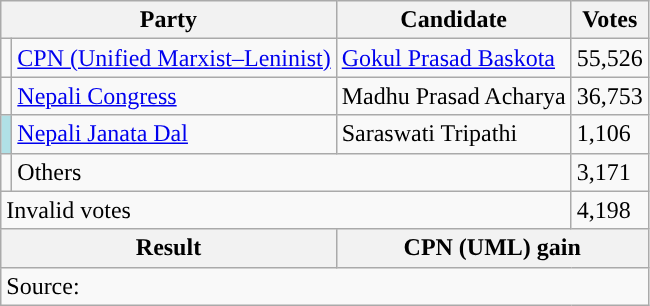<table class="wikitable">
<tr>
<th colspan="2">Party</th>
<th>Candidate</th>
<th>Votes</th>
</tr>
<tr>
<td style="background-color:"></td>
<td><a href='#'>CPN (Unified Marxist–Leninist)</a></td>
<td><a href='#'>Gokul Prasad Baskota</a></td>
<td>55,526</td>
</tr>
<tr>
<td style="background-color:"></td>
<td><a href='#'>Nepali Congress</a></td>
<td>Madhu Prasad Acharya</td>
<td>36,753</td>
</tr>
<tr>
<td style="background-color:powderblue"></td>
<td><a href='#'>Nepali Janata Dal</a></td>
<td>Saraswati Tripathi</td>
<td>1,106</td>
</tr>
<tr>
<td></td>
<td colspan="2">Others</td>
<td>3,171</td>
</tr>
<tr>
<td colspan="3">Invalid votes</td>
<td>4,198</td>
</tr>
<tr>
<th colspan="2">Result</th>
<th colspan="2">CPN (UML) gain</th>
</tr>
<tr>
<td colspan="4">Source: </td>
</tr>
</table>
